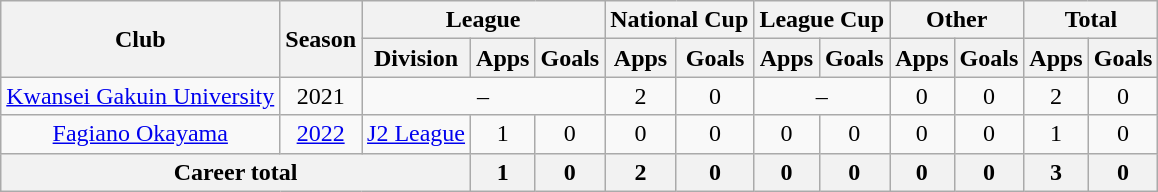<table class="wikitable" style="text-align: center">
<tr>
<th rowspan="2">Club</th>
<th rowspan="2">Season</th>
<th colspan="3">League</th>
<th colspan="2">National Cup</th>
<th colspan="2">League Cup</th>
<th colspan="2">Other</th>
<th colspan="2">Total</th>
</tr>
<tr>
<th>Division</th>
<th>Apps</th>
<th>Goals</th>
<th>Apps</th>
<th>Goals</th>
<th>Apps</th>
<th>Goals</th>
<th>Apps</th>
<th>Goals</th>
<th>Apps</th>
<th>Goals</th>
</tr>
<tr>
<td><a href='#'>Kwansei Gakuin University</a></td>
<td>2021</td>
<td colspan="3">–</td>
<td>2</td>
<td>0</td>
<td colspan="2">–</td>
<td>0</td>
<td>0</td>
<td>2</td>
<td>0</td>
</tr>
<tr>
<td><a href='#'>Fagiano Okayama</a></td>
<td><a href='#'>2022</a></td>
<td><a href='#'>J2 League</a></td>
<td>1</td>
<td>0</td>
<td>0</td>
<td>0</td>
<td>0</td>
<td>0</td>
<td>0</td>
<td>0</td>
<td>1</td>
<td>0</td>
</tr>
<tr>
<th colspan=3>Career total</th>
<th>1</th>
<th>0</th>
<th>2</th>
<th>0</th>
<th>0</th>
<th>0</th>
<th>0</th>
<th>0</th>
<th>3</th>
<th>0</th>
</tr>
</table>
